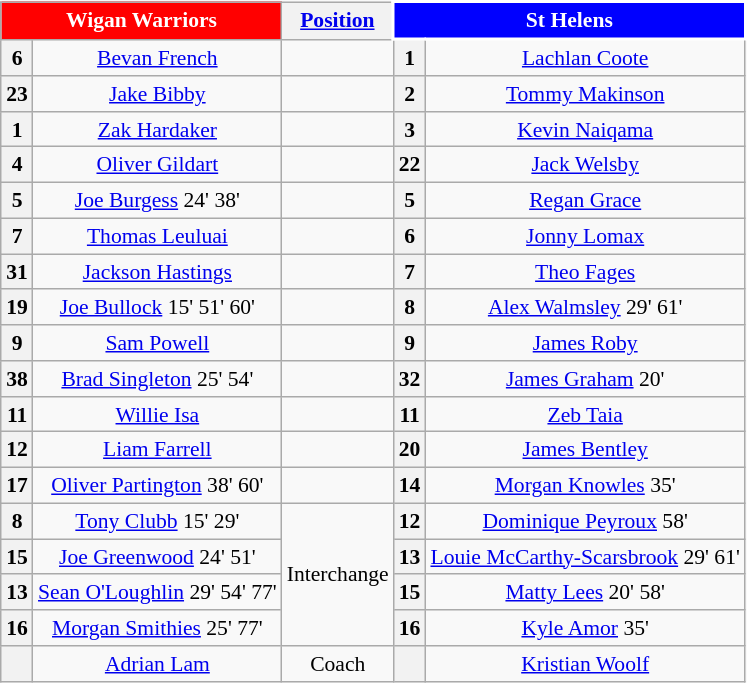<table class="wikitable" style="float:right; font-size:90%; text-align:center;" ">
<tr>
<th colspan="2" style="width:138px; background:red; color:white;" border:2px solid white;">Wigan Warriors</th>
<th><a href='#'>Position</a></th>
<th colspan="2"  style="width:138px; background:blue; color:white; border:2px solid white;">St Helens</th>
</tr>
<tr>
<th>6</th>
<td> <a href='#'>Bevan French</a></td>
<td></td>
<th>1</th>
<td> <a href='#'>Lachlan Coote</a></td>
</tr>
<tr>
<th>23</th>
<td> <a href='#'>Jake Bibby</a></td>
<td></td>
<th>2</th>
<td> <a href='#'>Tommy Makinson</a></td>
</tr>
<tr>
<th>1</th>
<td> <a href='#'>Zak Hardaker</a></td>
<td></td>
<th>3</th>
<td> <a href='#'>Kevin Naiqama</a></td>
</tr>
<tr>
<th>4</th>
<td> <a href='#'>Oliver Gildart</a></td>
<td></td>
<th>22</th>
<td> <a href='#'>Jack Welsby</a></td>
</tr>
<tr>
<th>5</th>
<td> <a href='#'>Joe Burgess</a>  24'  38'</td>
<td></td>
<th>5</th>
<td> <a href='#'>Regan Grace</a></td>
</tr>
<tr>
<th>7</th>
<td> <a href='#'>Thomas Leuluai</a></td>
<td></td>
<th>6</th>
<td> <a href='#'>Jonny Lomax</a></td>
</tr>
<tr>
<th>31</th>
<td> <a href='#'>Jackson Hastings</a></td>
<td></td>
<th>7</th>
<td> <a href='#'>Theo Fages</a></td>
</tr>
<tr>
<th>19</th>
<td> <a href='#'>Joe Bullock</a>  15'  51'  60'</td>
<td></td>
<th>8</th>
<td> <a href='#'>Alex Walmsley</a>  29'  61'</td>
</tr>
<tr>
<th>9</th>
<td> <a href='#'>Sam Powell</a></td>
<td></td>
<th>9</th>
<td> <a href='#'>James Roby</a></td>
</tr>
<tr>
<th>38</th>
<td> <a href='#'>Brad Singleton</a>  25'  54'</td>
<td></td>
<th>32</th>
<td> <a href='#'>James Graham</a>  20'</td>
</tr>
<tr>
<th>11</th>
<td> <a href='#'>Willie Isa</a></td>
<td></td>
<th>11</th>
<td> <a href='#'>Zeb Taia</a></td>
</tr>
<tr>
<th>12</th>
<td> <a href='#'>Liam Farrell</a></td>
<td></td>
<th>20</th>
<td> <a href='#'>James Bentley</a></td>
</tr>
<tr>
<th>17</th>
<td> <a href='#'>Oliver Partington</a>  38'  60'</td>
<td></td>
<th>14</th>
<td> <a href='#'>Morgan Knowles</a>  35'</td>
</tr>
<tr>
<th>8</th>
<td> <a href='#'>Tony Clubb</a>  15'  29'</td>
<td rowspan="4">Interchange</td>
<th>12</th>
<td> <a href='#'>Dominique Peyroux</a>  58'</td>
</tr>
<tr>
<th>15</th>
<td> <a href='#'>Joe Greenwood</a>  24'  51'</td>
<th>13</th>
<td> <a href='#'>Louie McCarthy-Scarsbrook</a>  29'  61'</td>
</tr>
<tr>
<th>13</th>
<td> <a href='#'>Sean O'Loughlin</a>  29'  54'  77'</td>
<th>15</th>
<td> <a href='#'>Matty Lees</a>  20'  58'</td>
</tr>
<tr>
<th>16</th>
<td> <a href='#'>Morgan Smithies</a>  25'  77'</td>
<th>16</th>
<td> <a href='#'>Kyle Amor</a>  35'</td>
</tr>
<tr>
<th></th>
<td> <a href='#'>Adrian Lam</a></td>
<td>Coach</td>
<th></th>
<td> <a href='#'>Kristian Woolf</a></td>
</tr>
</table>
